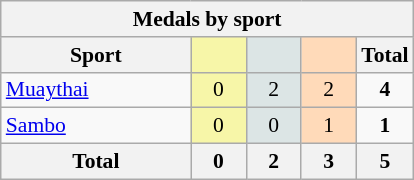<table class="wikitable" style="font-size:90%; text-align:center;">
<tr>
<th colspan=5>Medals by sport</th>
</tr>
<tr>
<th width=120>Sport</th>
<th scope="col" width=30 style="background:#F7F6A8;"></th>
<th scope="col" width=30 style="background:#DCE5E5;"></th>
<th scope="col" width=30 style="background:#FFDAB9;"></th>
<th width=30>Total</th>
</tr>
<tr>
<td align=left> <a href='#'>Muaythai</a></td>
<td style="background:#F7F6A8;">0</td>
<td style="background:#DCE5E5;">2</td>
<td style="background:#FFDAB9;">2</td>
<td><strong>4</strong></td>
</tr>
<tr>
<td align=left> <a href='#'>Sambo</a></td>
<td style="background:#F7F6A8;">0</td>
<td style="background:#DCE5E5;">0</td>
<td style="background:#FFDAB9;">1</td>
<td><strong>1</strong></td>
</tr>
<tr class="sortbottom">
<th>Total</th>
<th>0</th>
<th>2</th>
<th>3</th>
<th>5</th>
</tr>
</table>
